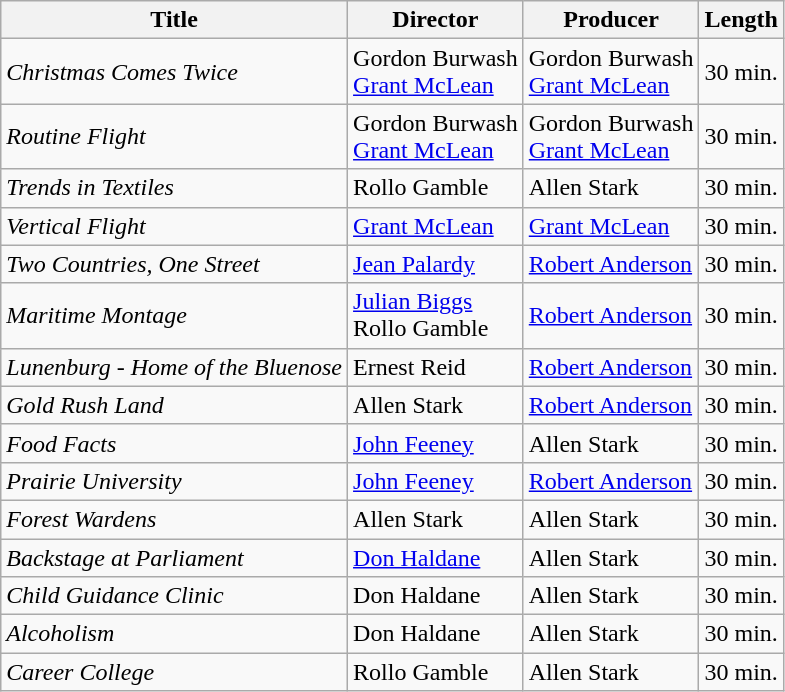<table class=wikitable>
<tr>
<th>Title</th>
<th>Director</th>
<th>Producer</th>
<th>Length</th>
</tr>
<tr>
<td><em>Christmas Comes Twice</em></td>
<td>Gordon Burwash<br><a href='#'>Grant McLean</a></td>
<td>Gordon Burwash<br><a href='#'>Grant McLean</a></td>
<td>30 min.</td>
</tr>
<tr>
<td><em>Routine Flight</em></td>
<td>Gordon Burwash<br><a href='#'>Grant McLean</a></td>
<td>Gordon Burwash<br><a href='#'>Grant McLean</a></td>
<td>30 min.</td>
</tr>
<tr>
<td><em>Trends in Textiles</em></td>
<td>Rollo Gamble</td>
<td>Allen Stark</td>
<td>30 min.</td>
</tr>
<tr>
<td><em>Vertical Flight</em></td>
<td><a href='#'>Grant McLean</a></td>
<td><a href='#'>Grant McLean</a></td>
<td>30 min.</td>
</tr>
<tr>
<td><em>Two Countries, One Street</em></td>
<td><a href='#'>Jean Palardy</a></td>
<td><a href='#'>Robert Anderson</a></td>
<td>30 min.</td>
</tr>
<tr>
<td><em>Maritime Montage</em></td>
<td><a href='#'>Julian Biggs</a><br>Rollo Gamble</td>
<td><a href='#'>Robert Anderson</a></td>
<td>30 min.</td>
</tr>
<tr>
<td><em>Lunenburg - Home of the Bluenose</em></td>
<td>Ernest Reid</td>
<td><a href='#'>Robert Anderson</a></td>
<td>30 min.</td>
</tr>
<tr>
<td><em>Gold Rush Land</em></td>
<td>Allen Stark</td>
<td><a href='#'>Robert Anderson</a></td>
<td>30 min.</td>
</tr>
<tr>
<td><em>Food Facts</em></td>
<td><a href='#'>John Feeney</a></td>
<td>Allen Stark</td>
<td>30 min.</td>
</tr>
<tr>
<td><em>Prairie University</em></td>
<td><a href='#'>John Feeney</a></td>
<td><a href='#'>Robert Anderson</a></td>
<td>30 min.</td>
</tr>
<tr>
<td><em>Forest Wardens</em></td>
<td>Allen Stark</td>
<td>Allen Stark</td>
<td>30 min.</td>
</tr>
<tr>
<td><em>Backstage at Parliament</em></td>
<td><a href='#'>Don Haldane</a></td>
<td>Allen Stark</td>
<td>30 min.</td>
</tr>
<tr>
<td><em>Child Guidance Clinic</em></td>
<td>Don Haldane</td>
<td>Allen Stark</td>
<td>30 min.</td>
</tr>
<tr>
<td><em>Alcoholism</em></td>
<td>Don Haldane</td>
<td>Allen Stark</td>
<td>30 min.</td>
</tr>
<tr>
<td><em>Career College</em></td>
<td>Rollo Gamble</td>
<td>Allen Stark</td>
<td>30 min.</td>
</tr>
</table>
